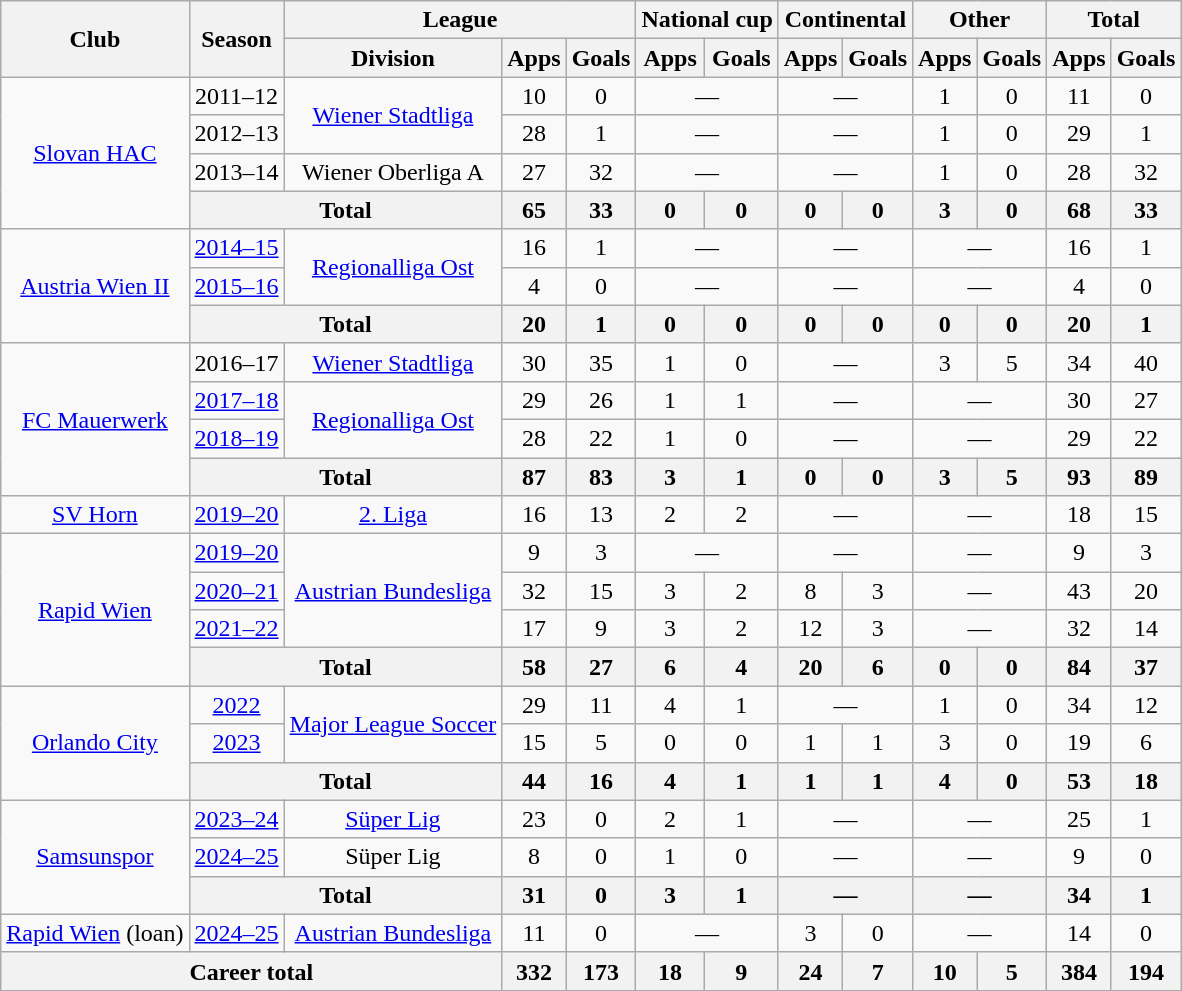<table class="wikitable" style="text-align:center">
<tr>
<th rowspan="2">Club</th>
<th rowspan="2">Season</th>
<th colspan="3">League</th>
<th colspan="2">National cup</th>
<th colspan="2">Continental</th>
<th colspan="2">Other</th>
<th colspan="2">Total</th>
</tr>
<tr>
<th>Division</th>
<th>Apps</th>
<th>Goals</th>
<th>Apps</th>
<th>Goals</th>
<th>Apps</th>
<th>Goals</th>
<th>Apps</th>
<th>Goals</th>
<th>Apps</th>
<th>Goals</th>
</tr>
<tr>
<td rowspan="4"><a href='#'>Slovan HAC</a></td>
<td>2011–12</td>
<td rowspan="2"><a href='#'>Wiener Stadtliga</a></td>
<td>10</td>
<td>0</td>
<td colspan="2">—</td>
<td colspan="2">—</td>
<td>1</td>
<td>0</td>
<td>11</td>
<td>0</td>
</tr>
<tr>
<td>2012–13</td>
<td>28</td>
<td>1</td>
<td colspan="2">—</td>
<td colspan="2">—</td>
<td>1</td>
<td>0</td>
<td>29</td>
<td>1</td>
</tr>
<tr>
<td>2013–14</td>
<td>Wiener Oberliga A</td>
<td>27</td>
<td>32</td>
<td colspan="2">—</td>
<td colspan="2">—</td>
<td>1</td>
<td>0</td>
<td>28</td>
<td>32</td>
</tr>
<tr>
<th colspan="2">Total</th>
<th>65</th>
<th>33</th>
<th>0</th>
<th>0</th>
<th>0</th>
<th>0</th>
<th>3</th>
<th>0</th>
<th>68</th>
<th>33</th>
</tr>
<tr>
<td rowspan="3"><a href='#'>Austria Wien II</a></td>
<td><a href='#'>2014–15</a></td>
<td rowspan="2"><a href='#'>Regionalliga Ost</a></td>
<td>16</td>
<td>1</td>
<td colspan="2">—</td>
<td colspan="2">—</td>
<td colspan="2">—</td>
<td>16</td>
<td>1</td>
</tr>
<tr>
<td><a href='#'>2015–16</a></td>
<td>4</td>
<td>0</td>
<td colspan="2">—</td>
<td colspan="2">—</td>
<td colspan="2">—</td>
<td>4</td>
<td>0</td>
</tr>
<tr>
<th colspan="2">Total</th>
<th>20</th>
<th>1</th>
<th>0</th>
<th>0</th>
<th>0</th>
<th>0</th>
<th>0</th>
<th>0</th>
<th>20</th>
<th>1</th>
</tr>
<tr>
<td rowspan="4"><a href='#'>FC Mauerwerk</a></td>
<td>2016–17</td>
<td><a href='#'>Wiener Stadtliga</a></td>
<td>30</td>
<td>35</td>
<td>1</td>
<td>0</td>
<td colspan="2">—</td>
<td>3</td>
<td>5</td>
<td>34</td>
<td>40</td>
</tr>
<tr>
<td><a href='#'>2017–18</a></td>
<td rowspan="2"><a href='#'>Regionalliga Ost</a></td>
<td>29</td>
<td>26</td>
<td>1</td>
<td>1</td>
<td colspan="2">—</td>
<td colspan="2">—</td>
<td>30</td>
<td>27</td>
</tr>
<tr>
<td><a href='#'>2018–19</a></td>
<td>28</td>
<td>22</td>
<td>1</td>
<td>0</td>
<td colspan="2">—</td>
<td colspan="2">—</td>
<td>29</td>
<td>22</td>
</tr>
<tr>
<th colspan="2">Total</th>
<th>87</th>
<th>83</th>
<th>3</th>
<th>1</th>
<th>0</th>
<th>0</th>
<th>3</th>
<th>5</th>
<th>93</th>
<th>89</th>
</tr>
<tr>
<td><a href='#'>SV Horn</a></td>
<td><a href='#'>2019–20</a></td>
<td><a href='#'>2. Liga</a></td>
<td>16</td>
<td>13</td>
<td>2</td>
<td>2</td>
<td colspan="2">—</td>
<td colspan="2">—</td>
<td>18</td>
<td>15</td>
</tr>
<tr>
<td rowspan="4"><a href='#'>Rapid Wien</a></td>
<td><a href='#'>2019–20</a></td>
<td rowspan="3"><a href='#'>Austrian Bundesliga</a></td>
<td>9</td>
<td>3</td>
<td colspan="2">—</td>
<td colspan="2">—</td>
<td colspan="2">—</td>
<td>9</td>
<td>3</td>
</tr>
<tr>
<td><a href='#'>2020–21</a></td>
<td>32</td>
<td>15</td>
<td>3</td>
<td>2</td>
<td>8</td>
<td>3</td>
<td colspan="2">—</td>
<td>43</td>
<td>20</td>
</tr>
<tr>
<td><a href='#'>2021–22</a></td>
<td>17</td>
<td>9</td>
<td>3</td>
<td>2</td>
<td>12</td>
<td>3</td>
<td colspan="2">—</td>
<td>32</td>
<td>14</td>
</tr>
<tr>
<th colspan="2">Total</th>
<th>58</th>
<th>27</th>
<th>6</th>
<th>4</th>
<th>20</th>
<th>6</th>
<th>0</th>
<th>0</th>
<th>84</th>
<th>37</th>
</tr>
<tr>
<td rowspan="3"><a href='#'>Orlando City</a></td>
<td><a href='#'>2022</a></td>
<td rowspan="2"><a href='#'>Major League Soccer</a></td>
<td>29</td>
<td>11</td>
<td>4</td>
<td>1</td>
<td colspan="2">—</td>
<td>1</td>
<td>0</td>
<td>34</td>
<td>12</td>
</tr>
<tr>
<td><a href='#'>2023</a></td>
<td>15</td>
<td>5</td>
<td>0</td>
<td>0</td>
<td>1</td>
<td>1</td>
<td>3</td>
<td>0</td>
<td>19</td>
<td>6</td>
</tr>
<tr>
<th colspan="2">Total</th>
<th>44</th>
<th>16</th>
<th>4</th>
<th>1</th>
<th>1</th>
<th>1</th>
<th>4</th>
<th>0</th>
<th>53</th>
<th>18</th>
</tr>
<tr>
<td rowspan="3"><a href='#'>Samsunspor</a></td>
<td><a href='#'>2023–24</a></td>
<td><a href='#'>Süper Lig</a></td>
<td>23</td>
<td>0</td>
<td>2</td>
<td>1</td>
<td colspan="2">—</td>
<td colspan="2">—</td>
<td>25</td>
<td>1</td>
</tr>
<tr>
<td><a href='#'>2024–25</a></td>
<td>Süper Lig</td>
<td>8</td>
<td>0</td>
<td>1</td>
<td>0</td>
<td colspan="2">—</td>
<td colspan="2">—</td>
<td>9</td>
<td>0</td>
</tr>
<tr>
<th colspan="2">Total</th>
<th>31</th>
<th>0</th>
<th>3</th>
<th>1</th>
<th colspan="2">—</th>
<th colspan="2">—</th>
<th>34</th>
<th>1</th>
</tr>
<tr>
<td><a href='#'>Rapid Wien</a> (loan)</td>
<td><a href='#'>2024–25</a></td>
<td><a href='#'>Austrian Bundesliga</a></td>
<td>11</td>
<td>0</td>
<td colspan="2">—</td>
<td>3</td>
<td>0</td>
<td colspan="2">—</td>
<td>14</td>
<td>0</td>
</tr>
<tr>
<th colspan="3">Career total</th>
<th>332</th>
<th>173</th>
<th>18</th>
<th>9</th>
<th>24</th>
<th>7</th>
<th>10</th>
<th>5</th>
<th>384</th>
<th>194</th>
</tr>
</table>
